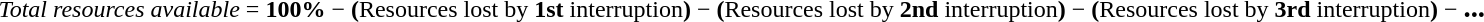<table>
<tr>
<td><em>Total resources available</em> = <strong>100%</strong> − <strong>(</strong>Resources lost by <strong>1st</strong> interruption<strong>)</strong> − <strong>(</strong>Resources lost by <strong>2nd</strong> interruption<strong>)</strong> − <strong>(</strong>Resources lost by <strong>3rd</strong> interruption<strong>)</strong> − <strong><big>...</big></strong></td>
</tr>
</table>
